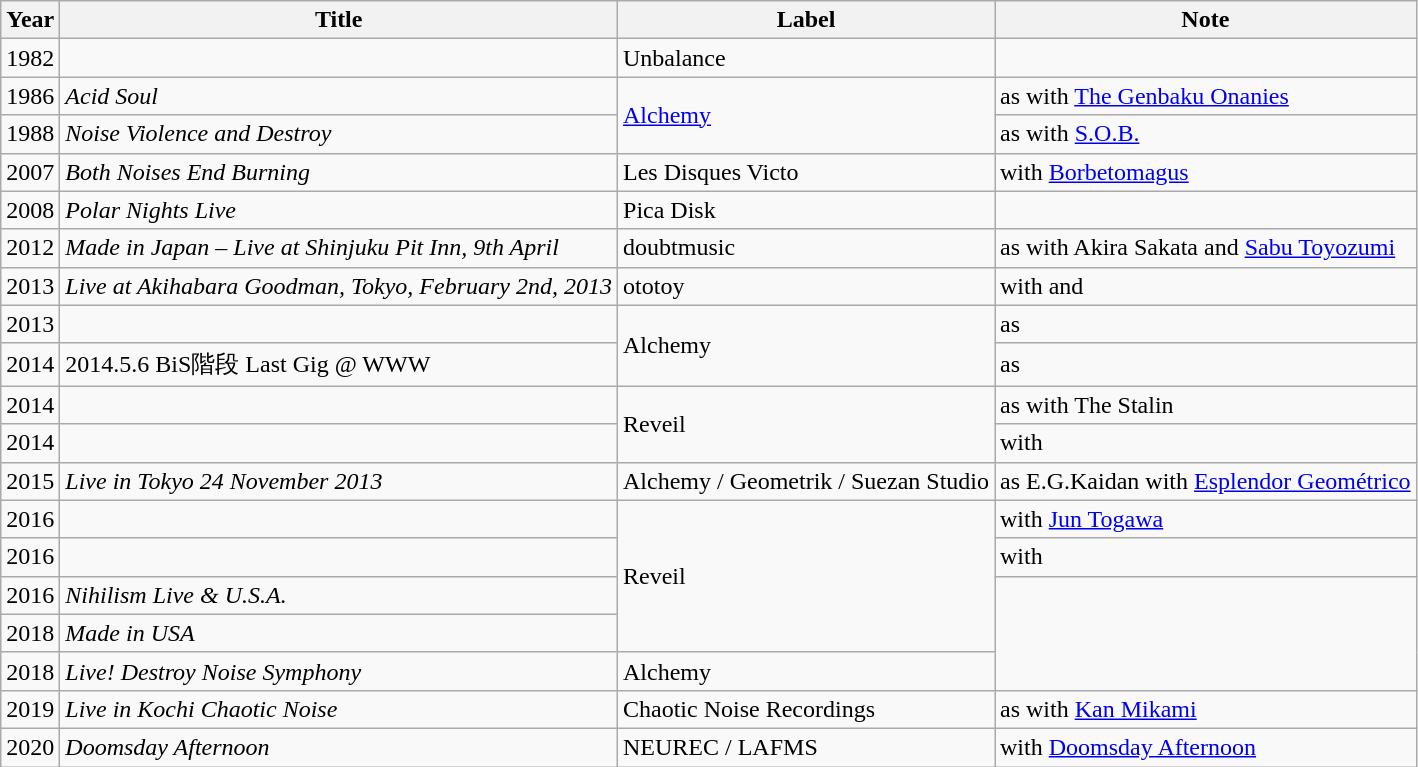<table class="wikitable">
<tr>
<th>Year</th>
<th>Title</th>
<th>Label</th>
<th>Note</th>
</tr>
<tr>
<td>1982</td>
<td></td>
<td>Unbalance</td>
</tr>
<tr>
<td>1986</td>
<td><em>Acid Soul</em></td>
<td rowspan=2><a href='#'>Alchemy</a></td>
<td>as  with <a href='#'>The Genbaku Onanies</a></td>
</tr>
<tr>
<td>1988</td>
<td><em>Noise Violence and Destroy</em></td>
<td>as  with <a href='#'>S.O.B.</a></td>
</tr>
<tr>
<td>2007</td>
<td><em>Both Noises End Burning</em></td>
<td>Les Disques Victo</td>
<td>with <a href='#'>Borbetomagus</a></td>
</tr>
<tr>
<td>2008</td>
<td><em>Polar Nights Live</em></td>
<td>Pica Disk</td>
</tr>
<tr>
<td>2012</td>
<td><em>Made in Japan – Live at Shinjuku Pit Inn, 9th April</em></td>
<td>doubtmusic</td>
<td>as  with Akira Sakata and <a href='#'>Sabu Toyozumi</a></td>
</tr>
<tr>
<td>2013</td>
<td><em>Live at Akihabara Goodman, Tokyo, February 2nd, 2013</em></td>
<td>ototoy</td>
<td>with  and </td>
</tr>
<tr>
<td>2013</td>
<td></td>
<td rowspan=2>Alchemy</td>
<td>as </td>
</tr>
<tr>
<td>2014</td>
<td>2014.5.6 BiS階段 Last Gig @ WWW</td>
<td>as </td>
</tr>
<tr>
<td>2014</td>
<td></td>
<td rowspan=2>Reveil</td>
<td>as  with The Stalin</td>
</tr>
<tr>
<td>2014</td>
<td></td>
<td>with </td>
</tr>
<tr>
<td>2015</td>
<td><em>Live in Tokyo 24 November 2013</em></td>
<td>Alchemy / Geometrik / Suezan Studio</td>
<td>as E.G.Kaidan with <a href='#'>Esplendor Geométrico</a></td>
</tr>
<tr>
<td>2016</td>
<td></td>
<td rowspan=4>Reveil</td>
<td>with <a href='#'>Jun Togawa</a></td>
</tr>
<tr>
<td>2016</td>
<td></td>
<td>with </td>
</tr>
<tr>
<td>2016</td>
<td><em>Nihilism Live & U.S.A.</em></td>
</tr>
<tr>
<td>2018</td>
<td><em>Made in USA</em></td>
</tr>
<tr>
<td>2018</td>
<td><em>Live! Destroy Noise Symphony</em></td>
<td>Alchemy</td>
</tr>
<tr>
<td>2019</td>
<td><em>Live in Kochi Chaotic Noise</em></td>
<td>Chaotic Noise Recordings</td>
<td>as  with <a href='#'>Kan Mikami</a></td>
</tr>
<tr>
<td>2020</td>
<td><em>Doomsday Afternoon</em></td>
<td>NEUREC / LAFMS</td>
<td>with <a href='#'>Doomsday Afternoon</a></td>
</tr>
</table>
